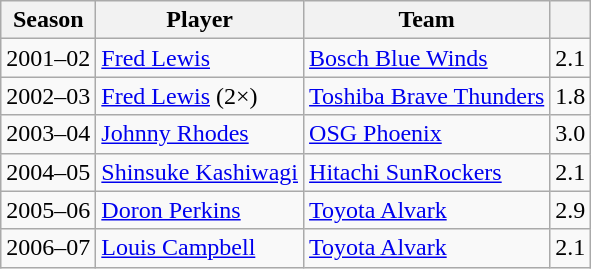<table class="wikitable sortable">
<tr>
<th>Season</th>
<th>Player</th>
<th>Team</th>
<th></th>
</tr>
<tr>
<td>2001–02</td>
<td> <a href='#'>Fred Lewis</a></td>
<td><a href='#'>Bosch Blue Winds</a></td>
<td>2.1</td>
</tr>
<tr>
<td>2002–03</td>
<td> <a href='#'>Fred Lewis</a> (2×)</td>
<td><a href='#'>Toshiba Brave Thunders</a></td>
<td>1.8</td>
</tr>
<tr>
<td>2003–04</td>
<td> <a href='#'>Johnny Rhodes</a></td>
<td><a href='#'>OSG Phoenix</a></td>
<td>3.0</td>
</tr>
<tr>
<td>2004–05</td>
<td> <a href='#'>Shinsuke Kashiwagi</a></td>
<td><a href='#'>Hitachi SunRockers</a></td>
<td>2.1</td>
</tr>
<tr>
<td>2005–06</td>
<td> <a href='#'>Doron Perkins</a></td>
<td><a href='#'>Toyota Alvark</a></td>
<td>2.9</td>
</tr>
<tr>
<td>2006–07</td>
<td> <a href='#'>Louis Campbell</a></td>
<td><a href='#'>Toyota Alvark</a></td>
<td>2.1</td>
</tr>
</table>
